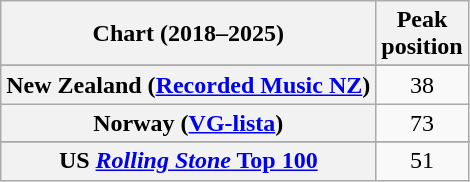<table class="wikitable plainrowheaders sortable" style="text-align:center">
<tr>
<th scope="col">Chart (2018–2025)</th>
<th scope="col">Peak<br>position</th>
</tr>
<tr>
</tr>
<tr>
</tr>
<tr>
</tr>
<tr>
</tr>
<tr>
</tr>
<tr>
</tr>
<tr>
<th scope="row">New Zealand (<a href='#'>Recorded Music NZ</a>)<br></th>
<td>38</td>
</tr>
<tr>
<th scope="row">Norway (<a href='#'>VG-lista</a>)</th>
<td>73</td>
</tr>
<tr>
</tr>
<tr>
</tr>
<tr>
</tr>
<tr>
</tr>
<tr>
</tr>
<tr>
</tr>
<tr>
<th scope="row">US <a href='#'><em>Rolling Stone</em> Top 100</a></th>
<td>51</td>
</tr>
</table>
